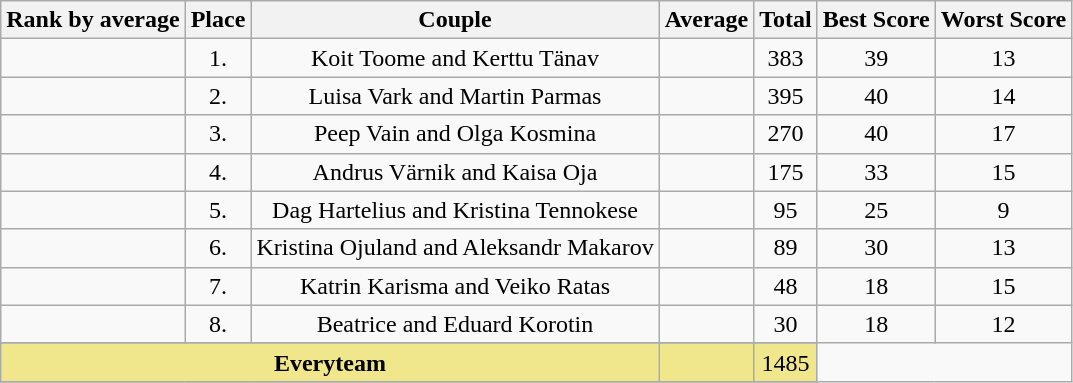<table class="sortable wikitable">
<tr>
<th>Rank by average</th>
<th>Place</th>
<th>Couple</th>
<th>Average</th>
<th>Total</th>
<th>Best Score</th>
<th>Worst Score</th>
</tr>
<tr --bgcolor="gold">
<td align="center"></td>
<td align="center">1.</td>
<td align="center">Koit Toome and Kerttu Tänav</td>
<td align="center"></td>
<td align="center">383</td>
<td align="center">39</td>
<td align="center">13</td>
</tr>
<tr --bgcolor="silver">
<td align="center"></td>
<td align="center">2.</td>
<td align="center">Luisa Vark and Martin Parmas</td>
<td align="center"></td>
<td align="center">395</td>
<td align="center">40</td>
<td align="center">14</td>
</tr>
<tr --bgcolor="#cc9966">
<td align="center"></td>
<td align="center">3.</td>
<td align="center">Peep Vain and Olga Kosmina</td>
<td align="center"></td>
<td align="center">270</td>
<td align="center">40</td>
<td align="center">17</td>
</tr>
<tr -->
<td align="center"></td>
<td align="center">4.</td>
<td align="center">Andrus Värnik and Kaisa Oja</td>
<td align="center"></td>
<td align="center">175</td>
<td align="center">33</td>
<td align="center">15</td>
</tr>
<tr -->
<td align="center"></td>
<td align="center">5.</td>
<td align="center">Dag Hartelius and Kristina Tennokese</td>
<td align="center"></td>
<td align="center">95</td>
<td align="center">25</td>
<td align="center">9</td>
</tr>
<tr -->
<td align="center"></td>
<td align="center">6.</td>
<td align="center">Kristina Ojuland and Aleksandr Makarov</td>
<td align="center"></td>
<td align="center">89</td>
<td align="center">30</td>
<td align="center">13</td>
</tr>
<tr -->
<td align="center"></td>
<td align="center">7.</td>
<td align="center">Katrin Karisma and Veiko Ratas</td>
<td align="center"></td>
<td align="center">48</td>
<td align="center">18</td>
<td align="center">15</td>
</tr>
<tr -->
<td align="center"></td>
<td align="center">8.</td>
<td align="center">Beatrice and Eduard Korotin</td>
<td align="center"></td>
<td align="center">30</td>
<td align="center">18</td>
<td align="center">12</td>
</tr>
<tr -->
</tr>
<tr bgcolor='Khaki'>
<td align="center" colspan=3><strong>Everyteam</strong></td>
<td align="center"></td>
<td align="center">1485</td>
</tr>
<tr>
</tr>
</table>
